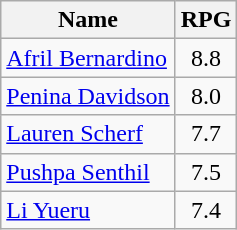<table class="wikitable">
<tr>
<th>Name</th>
<th>RPG</th>
</tr>
<tr>
<td> <a href='#'>Afril Bernardino</a></td>
<td align=center>8.8</td>
</tr>
<tr>
<td> <a href='#'>Penina Davidson</a></td>
<td align=center>8.0</td>
</tr>
<tr>
<td> <a href='#'>Lauren Scherf</a></td>
<td align=center>7.7</td>
</tr>
<tr>
<td> <a href='#'>Pushpa Senthil</a></td>
<td align=center>7.5</td>
</tr>
<tr>
<td> <a href='#'>Li Yueru</a></td>
<td align=center>7.4</td>
</tr>
</table>
